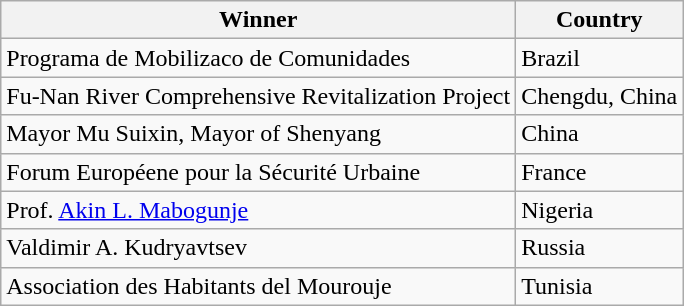<table class="wikitable">
<tr>
<th>Winner</th>
<th>Country</th>
</tr>
<tr>
<td>Programa de Mobilizaco de Comunidades</td>
<td>Brazil</td>
</tr>
<tr>
<td>Fu-Nan River Comprehensive Revitalization Project</td>
<td>Chengdu, China</td>
</tr>
<tr>
<td>Mayor Mu Suixin, Mayor of Shenyang</td>
<td>China</td>
</tr>
<tr>
<td>Forum Européene pour la Sécurité Urbaine</td>
<td>France</td>
</tr>
<tr>
<td>Prof. <a href='#'>Akin L. Mabogunje</a></td>
<td>Nigeria</td>
</tr>
<tr>
<td>Valdimir A. Kudryavtsev</td>
<td>Russia</td>
</tr>
<tr>
<td>Association des Habitants del Mourouje</td>
<td>Tunisia</td>
</tr>
</table>
